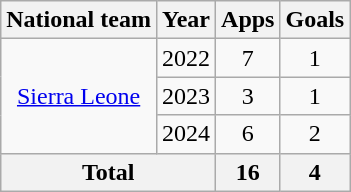<table class="wikitable" style="text-align:center">
<tr>
<th>National team</th>
<th>Year</th>
<th>Apps</th>
<th>Goals</th>
</tr>
<tr>
<td rowspan="3"><a href='#'>Sierra Leone</a></td>
<td>2022</td>
<td>7</td>
<td>1</td>
</tr>
<tr>
<td>2023</td>
<td>3</td>
<td>1</td>
</tr>
<tr>
<td>2024</td>
<td>6</td>
<td>2</td>
</tr>
<tr>
<th colspan="2">Total</th>
<th>16</th>
<th>4</th>
</tr>
</table>
